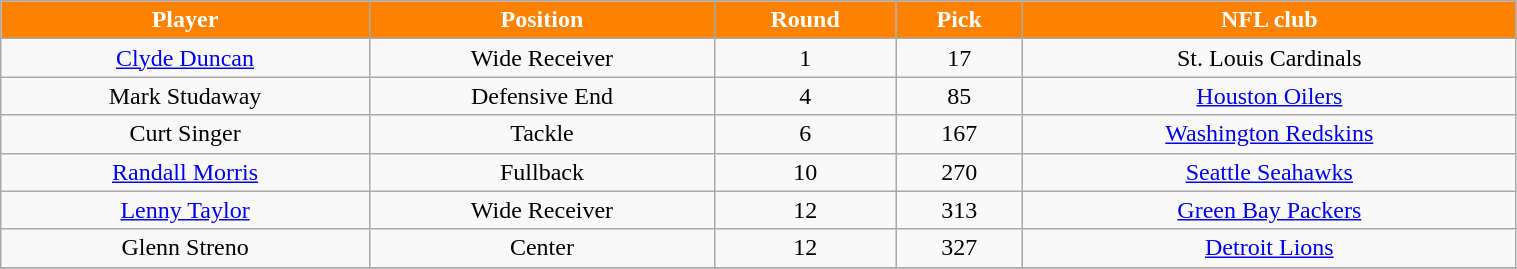<table class="wikitable" width="80%">
<tr align="center"  style="background:#FF8200;color:#FFFFFF;">
<td><strong>Player</strong></td>
<td><strong>Position</strong></td>
<td><strong>Round</strong></td>
<td><strong>Pick</strong></td>
<td><strong>NFL club</strong></td>
</tr>
<tr align="center" bgcolor="">
<td><a href='#'>Clyde Duncan</a></td>
<td>Wide Receiver</td>
<td>1</td>
<td>17</td>
<td>St. Louis Cardinals</td>
</tr>
<tr align="center" bgcolor="">
<td>Mark Studaway</td>
<td>Defensive End</td>
<td>4</td>
<td>85</td>
<td><a href='#'>Houston Oilers</a></td>
</tr>
<tr align="center" bgcolor="">
<td>Curt Singer</td>
<td>Tackle</td>
<td>6</td>
<td>167</td>
<td><a href='#'>Washington Redskins</a></td>
</tr>
<tr align="center" bgcolor="">
<td><a href='#'>Randall Morris</a></td>
<td>Fullback</td>
<td>10</td>
<td>270</td>
<td><a href='#'>Seattle Seahawks</a></td>
</tr>
<tr align="center" bgcolor="">
<td><a href='#'>Lenny Taylor</a></td>
<td>Wide Receiver</td>
<td>12</td>
<td>313</td>
<td><a href='#'>Green Bay Packers</a></td>
</tr>
<tr align="center" bgcolor="">
<td>Glenn Streno</td>
<td>Center</td>
<td>12</td>
<td>327</td>
<td><a href='#'>Detroit Lions</a></td>
</tr>
<tr align="center" bgcolor="">
</tr>
</table>
